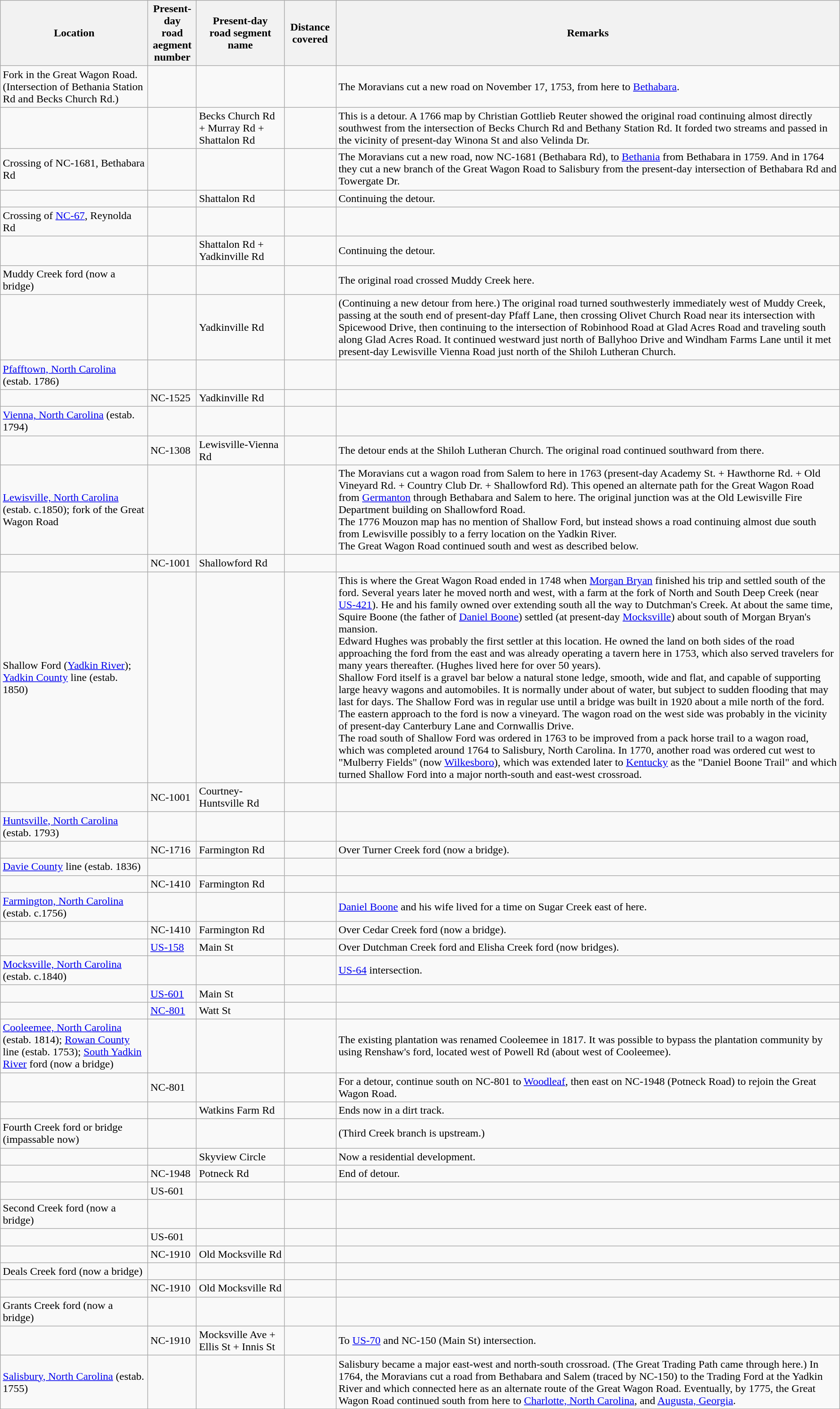<table class="wikitable">
<tr>
<th>Location</th>
<th>Present-day <br> road aegment <br> number</th>
<th>Present-day <br> road segment <br> name</th>
<th>Distance covered</th>
<th>Remarks</th>
</tr>
<tr>
<td>Fork in the Great Wagon Road. (Intersection of Bethania Station Rd and Becks Church Rd.)</td>
<td></td>
<td></td>
<td></td>
<td>The Moravians cut a new road on November 17, 1753, from here to <a href='#'>Bethabara</a>.</td>
</tr>
<tr>
<td></td>
<td></td>
<td>Becks Church Rd + Murray Rd + Shattalon Rd</td>
<td align=center></td>
<td>This is a detour. A 1766 map by Christian Gottlieb Reuter showed the original road continuing almost directly southwest from the intersection of Becks Church Rd and Bethany Station Rd. It forded two streams and passed in the vicinity of present-day Winona St and also Velinda Dr.</td>
</tr>
<tr>
<td>Crossing of NC-1681, Bethabara Rd</td>
<td></td>
<td></td>
<td></td>
<td>The Moravians cut a new road, now NC-1681 (Bethabara Rd), to <a href='#'>Bethania</a> from Bethabara in 1759. And in 1764 they cut a new branch of the Great Wagon Road to Salisbury from the present-day intersection of Bethabara Rd and Towergate Dr.</td>
</tr>
<tr>
<td></td>
<td></td>
<td>Shattalon Rd</td>
<td align=center></td>
<td>Continuing the detour.</td>
</tr>
<tr>
<td>Crossing of <a href='#'>NC-67</a>, Reynolda Rd</td>
<td></td>
<td></td>
<td></td>
<td></td>
</tr>
<tr>
<td></td>
<td></td>
<td>Shattalon Rd + Yadkinville Rd</td>
<td align=center></td>
<td>Continuing the detour.</td>
</tr>
<tr>
<td>Muddy Creek ford (now a bridge)</td>
<td></td>
<td></td>
<td></td>
<td>The original road crossed Muddy Creek here.</td>
</tr>
<tr>
<td></td>
<td></td>
<td>Yadkinville Rd</td>
<td align=center></td>
<td>(Continuing a new detour from here.) The original road turned southwesterly immediately west of Muddy Creek, passing at the south end of present-day Pfaff Lane, then crossing Olivet Church Road near its intersection with Spicewood Drive, then continuing to the intersection of Robinhood Road at Glad Acres Road and traveling south along Glad Acres Road. It continued westward just north of Ballyhoo Drive and Windham Farms Lane until it met present-day Lewisville Vienna Road just north of the Shiloh Lutheran Church.</td>
</tr>
<tr>
<td><a href='#'>Pfafftown, North Carolina</a> (estab. 1786)</td>
<td></td>
<td></td>
<td></td>
<td></td>
</tr>
<tr>
<td></td>
<td>NC-1525</td>
<td>Yadkinville Rd</td>
<td align=center></td>
<td></td>
</tr>
<tr>
<td><a href='#'>Vienna, North Carolina</a> (estab. 1794)</td>
<td></td>
<td></td>
<td></td>
<td></td>
</tr>
<tr>
<td></td>
<td>NC-1308</td>
<td>Lewisville-Vienna Rd</td>
<td align=center></td>
<td>The detour ends at the Shiloh Lutheran Church. The original road continued southward from there.</td>
</tr>
<tr>
<td><a href='#'>Lewisville, North Carolina</a> (estab. c.1850); fork of the Great Wagon Road</td>
<td></td>
<td></td>
<td></td>
<td>The Moravians cut a wagon road from Salem to here in 1763 (present-day Academy St. + Hawthorne Rd. + Old Vineyard Rd. + Country Club Dr. + Shallowford Rd). This opened an alternate path for the Great Wagon Road from <a href='#'>Germanton</a> through Bethabara and Salem to here. The original junction was at the Old Lewisville Fire Department building on Shallowford Road.<br>The 1776 Mouzon map has no mention of Shallow Ford, but instead shows a road continuing almost due south from Lewisville possibly to a ferry location on the Yadkin River.<br>The Great Wagon Road continued south and west as described below.</td>
</tr>
<tr>
<td></td>
<td>NC-1001</td>
<td>Shallowford Rd</td>
<td align=center></td>
<td></td>
</tr>
<tr>
<td>Shallow Ford (<a href='#'>Yadkin River</a>); <a href='#'>Yadkin County</a> line (estab. 1850)</td>
<td></td>
<td></td>
<td></td>
<td>This is where the Great Wagon Road ended in 1748 when <a href='#'>Morgan Bryan</a> finished his trip and settled south of the ford. Several years later he moved north and west, with a farm at the fork of North and South Deep Creek (near <a href='#'>US-421</a>). He and his family owned over  extending south all the way to Dutchman's Creek. At about the same time, Squire Boone (the father of <a href='#'>Daniel Boone</a>) settled (at present-day <a href='#'>Mocksville</a>) about  south of Morgan Bryan's mansion.<br>Edward Hughes was probably the first settler at this location. He owned the land on both sides of the road approaching the ford from the east and was already operating a tavern here in 1753, which also served travelers for many years thereafter. (Hughes lived here for over 50 years).<br>Shallow Ford itself is a gravel bar below a natural stone ledge, smooth, wide and flat, and capable of supporting large heavy wagons and automobiles. It is normally under about  of water, but subject to sudden flooding that may last for days. The Shallow Ford was in regular use until a bridge was built in 1920 about a mile north of the ford. The eastern approach to the ford is now a vineyard. The wagon road on the west side was probably in the vicinity of present-day Canterbury Lane and Cornwallis Drive.<br>The road south of Shallow Ford was ordered in 1763 to be improved from a pack horse trail to a wagon road, which was completed around 1764 to Salisbury, North Carolina. In 1770, another road was ordered cut west to "Mulberry Fields" (now <a href='#'>Wilkesboro</a>), which was extended later to <a href='#'>Kentucky</a> as the "Daniel Boone Trail" and which turned Shallow Ford into a major north-south and east-west crossroad.</td>
</tr>
<tr>
<td></td>
<td>NC-1001</td>
<td>Courtney-Huntsville Rd</td>
<td align=center></td>
<td></td>
</tr>
<tr>
<td><a href='#'>Huntsville, North Carolina</a> (estab. 1793)</td>
<td></td>
<td></td>
<td></td>
<td></td>
</tr>
<tr>
<td></td>
<td>NC-1716</td>
<td>Farmington Rd</td>
<td align=center></td>
<td>Over Turner Creek ford (now a bridge).</td>
</tr>
<tr>
<td><a href='#'>Davie County</a> line (estab. 1836)</td>
<td></td>
<td></td>
<td></td>
<td></td>
</tr>
<tr>
<td></td>
<td>NC-1410</td>
<td>Farmington Rd</td>
<td align=center></td>
<td></td>
</tr>
<tr>
<td><a href='#'>Farmington, North Carolina</a> (estab. c.1756)</td>
<td></td>
<td></td>
<td></td>
<td><a href='#'>Daniel Boone</a> and his wife lived for a time on Sugar Creek  east of here.</td>
</tr>
<tr>
<td></td>
<td>NC-1410</td>
<td>Farmington Rd</td>
<td align=center></td>
<td>Over Cedar Creek ford (now a bridge).</td>
</tr>
<tr>
<td></td>
<td><a href='#'>US-158</a></td>
<td>Main St</td>
<td align=center></td>
<td>Over Dutchman Creek ford and Elisha Creek ford (now bridges).</td>
</tr>
<tr>
<td><a href='#'>Mocksville, North Carolina</a> (estab. c.1840)</td>
<td></td>
<td></td>
<td></td>
<td><a href='#'>US-64</a> intersection.</td>
</tr>
<tr>
<td></td>
<td><a href='#'>US-601</a></td>
<td>Main St</td>
<td align=center></td>
<td></td>
</tr>
<tr>
<td></td>
<td><a href='#'>NC-801</a></td>
<td>Watt St</td>
<td align=center></td>
<td></td>
</tr>
<tr>
<td><a href='#'>Cooleemee, North Carolina</a> (estab. 1814); <a href='#'>Rowan County</a> line (estab. 1753); <a href='#'>South Yadkin River</a> ford (now a bridge)</td>
<td></td>
<td></td>
<td></td>
<td>The existing plantation was renamed Cooleemee in 1817. It was possible to bypass the plantation community by using Renshaw's ford, located  west of Powell Rd (about  west of Cooleemee).</td>
</tr>
<tr>
<td></td>
<td>NC-801</td>
<td></td>
<td align=center></td>
<td>For a detour, continue south on NC-801 to <a href='#'>Woodleaf</a>, then east on NC-1948 (Potneck Road) to rejoin the Great Wagon Road.</td>
</tr>
<tr>
<td></td>
<td></td>
<td>Watkins Farm Rd</td>
<td align=center></td>
<td>Ends now in a dirt track.</td>
</tr>
<tr>
<td>Fourth Creek ford or bridge (impassable now)</td>
<td></td>
<td></td>
<td></td>
<td>(Third Creek branch is upstream.)</td>
</tr>
<tr>
<td></td>
<td></td>
<td>Skyview Circle</td>
<td align=center></td>
<td>Now a residential development.</td>
</tr>
<tr>
<td></td>
<td>NC-1948</td>
<td>Potneck Rd</td>
<td align=center></td>
<td>End of detour.</td>
</tr>
<tr>
<td></td>
<td>US-601</td>
<td></td>
<td align=center></td>
<td></td>
</tr>
<tr>
<td>Second Creek ford (now a bridge)</td>
<td></td>
<td></td>
<td></td>
<td></td>
</tr>
<tr>
<td></td>
<td>US-601</td>
<td></td>
<td align=center></td>
<td></td>
</tr>
<tr>
<td></td>
<td>NC-1910</td>
<td>Old Mocksville Rd</td>
<td align=center></td>
<td></td>
</tr>
<tr>
<td>Deals Creek ford (now a bridge)</td>
<td></td>
<td></td>
<td></td>
<td></td>
</tr>
<tr>
<td></td>
<td>NC-1910</td>
<td>Old Mocksville Rd</td>
<td align=center></td>
<td></td>
</tr>
<tr>
<td>Grants Creek ford (now a bridge)</td>
<td></td>
<td></td>
<td></td>
<td></td>
</tr>
<tr>
<td></td>
<td>NC-1910</td>
<td>Mocksville Ave + Ellis St + Innis St</td>
<td align=center></td>
<td>To <a href='#'>US-70</a> and NC-150 (Main St) intersection.</td>
</tr>
<tr>
<td><a href='#'>Salisbury, North Carolina</a> (estab. 1755)</td>
<td></td>
<td></td>
<td></td>
<td>Salisbury became a major east-west and north-south crossroad. (The Great Trading Path came through here.) In 1764, the Moravians cut a road from Bethabara and Salem (traced by NC-150) to the Trading Ford at the Yadkin River and which connected here as an alternate route of the Great Wagon Road. Eventually, by 1775, the Great Wagon Road continued south from here to <a href='#'>Charlotte, North Carolina</a>, and <a href='#'>Augusta, Georgia</a>.</td>
</tr>
</table>
